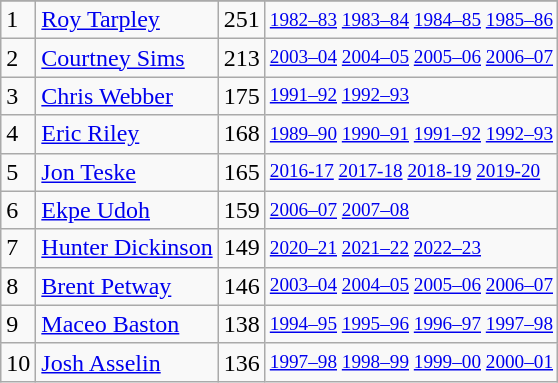<table class="wikitable">
<tr>
</tr>
<tr>
<td>1</td>
<td><a href='#'>Roy Tarpley</a></td>
<td>251</td>
<td style="font-size:80%;"><a href='#'>1982–83</a> <a href='#'>1983–84</a> <a href='#'>1984–85</a> <a href='#'>1985–86</a></td>
</tr>
<tr>
<td>2</td>
<td><a href='#'>Courtney Sims</a></td>
<td>213</td>
<td style="font-size:80%;"><a href='#'>2003–04</a> <a href='#'>2004–05</a> <a href='#'>2005–06</a> <a href='#'>2006–07</a></td>
</tr>
<tr>
<td>3</td>
<td><a href='#'>Chris Webber</a></td>
<td>175</td>
<td style="font-size:80%;"><a href='#'>1991–92</a> <a href='#'>1992–93</a></td>
</tr>
<tr>
<td>4</td>
<td><a href='#'>Eric Riley</a></td>
<td>168</td>
<td style="font-size:80%;"><a href='#'>1989–90</a> <a href='#'>1990–91</a> <a href='#'>1991–92</a> <a href='#'>1992–93</a></td>
</tr>
<tr>
<td>5</td>
<td><a href='#'>Jon Teske</a></td>
<td>165</td>
<td style="font-size:80%;"><a href='#'>2016-17</a> <a href='#'>2017-18</a> <a href='#'>2018-19</a> <a href='#'>2019-20</a></td>
</tr>
<tr>
<td>6</td>
<td><a href='#'>Ekpe Udoh</a></td>
<td>159</td>
<td style="font-size:80%;"><a href='#'>2006–07</a> <a href='#'>2007–08</a></td>
</tr>
<tr>
<td>7</td>
<td><a href='#'>Hunter Dickinson</a></td>
<td>149</td>
<td style="font-size:80%;"><a href='#'>2020–21</a> <a href='#'>2021–22</a> <a href='#'>2022–23</a></td>
</tr>
<tr>
<td>8</td>
<td><a href='#'>Brent Petway</a></td>
<td>146</td>
<td style="font-size:80%;"><a href='#'>2003–04</a> <a href='#'>2004–05</a> <a href='#'>2005–06</a> <a href='#'>2006–07</a></td>
</tr>
<tr>
<td>9</td>
<td><a href='#'>Maceo Baston</a></td>
<td>138</td>
<td style="font-size:80%;"><a href='#'>1994–95</a> <a href='#'>1995–96</a> <a href='#'>1996–97</a> <a href='#'>1997–98</a></td>
</tr>
<tr>
<td>10</td>
<td><a href='#'>Josh Asselin</a></td>
<td>136</td>
<td style="font-size:80%;"><a href='#'>1997–98</a> <a href='#'>1998–99</a> <a href='#'>1999–00</a> <a href='#'>2000–01</a></td>
</tr>
</table>
